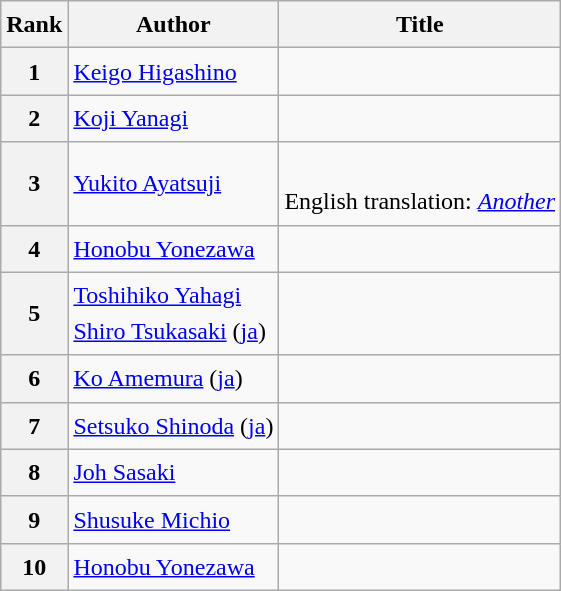<table class="wikitable sortable" style="font-size:1.00em; line-height:1.5em;">
<tr>
<th>Rank</th>
<th>Author</th>
<th>Title</th>
</tr>
<tr>
<th>1</th>
<td><a href='#'>Keigo Higashino</a></td>
<td></td>
</tr>
<tr>
<th>2</th>
<td><a href='#'>Koji Yanagi</a></td>
<td></td>
</tr>
<tr>
<th>3</th>
<td><a href='#'>Yukito Ayatsuji</a></td>
<td><br>English translation: <em><a href='#'>Another</a></em></td>
</tr>
<tr>
<th>4</th>
<td><a href='#'>Honobu Yonezawa</a></td>
<td></td>
</tr>
<tr>
<th>5</th>
<td><a href='#'>Toshihiko Yahagi</a><br><a href='#'>Shiro Tsukasaki</a> (<a href='#'>ja</a>)</td>
<td></td>
</tr>
<tr>
<th>6</th>
<td><a href='#'>Ko Amemura</a> (<a href='#'>ja</a>)</td>
<td></td>
</tr>
<tr>
<th>7</th>
<td><a href='#'>Setsuko Shinoda</a> (<a href='#'>ja</a>)</td>
<td></td>
</tr>
<tr>
<th>8</th>
<td><a href='#'>Joh Sasaki</a></td>
<td></td>
</tr>
<tr>
<th>9</th>
<td><a href='#'>Shusuke Michio</a></td>
<td></td>
</tr>
<tr>
<th>10</th>
<td><a href='#'>Honobu Yonezawa</a></td>
<td></td>
</tr>
</table>
